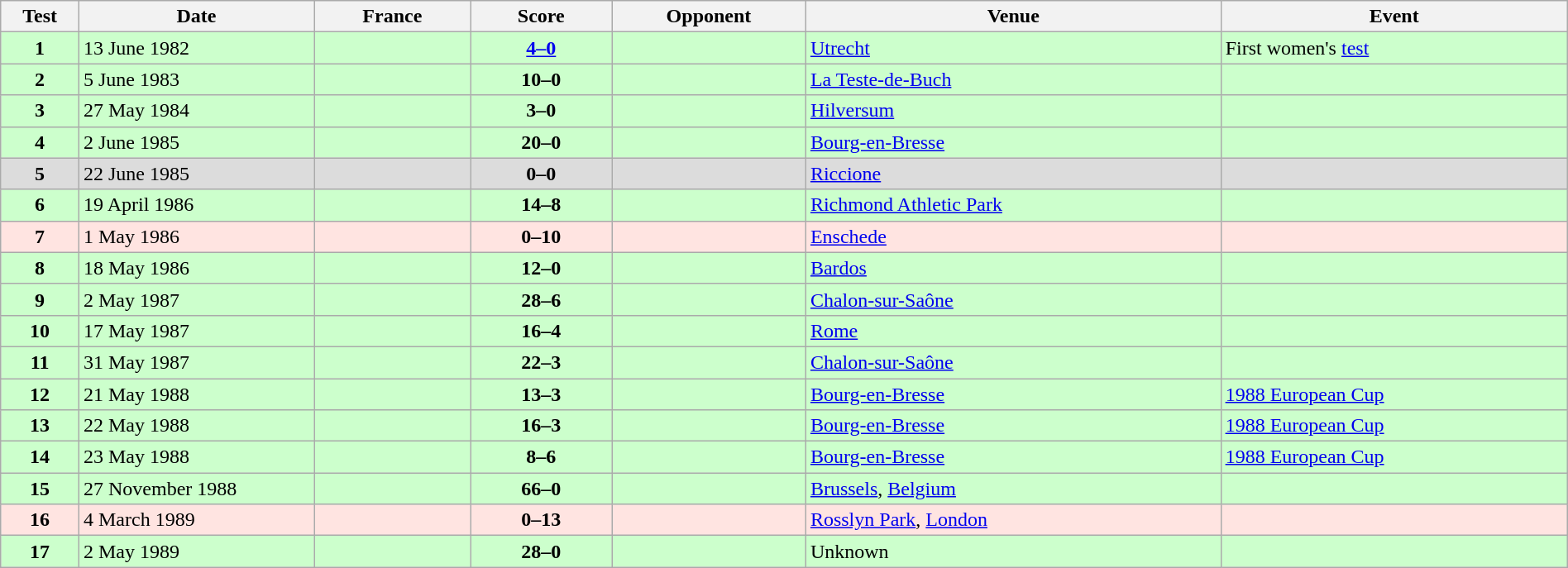<table class="wikitable sortable" style="width:100%">
<tr>
<th style="width:5%">Test</th>
<th style="width:15%">Date</th>
<th style="width:10%">France</th>
<th style="width:9%">Score</th>
<th>Opponent</th>
<th>Venue</th>
<th>Event</th>
</tr>
<tr bgcolor=#ccffcc>
<td align="center"><strong>1</strong></td>
<td>13 June 1982</td>
<td></td>
<td align="center"><strong><a href='#'>4–0</a></strong></td>
<td></td>
<td><a href='#'>Utrecht</a></td>
<td>First women's <a href='#'>test</a></td>
</tr>
<tr bgcolor=#ccffcc>
<td align="center"><strong>2</strong></td>
<td>5 June 1983</td>
<td></td>
<td align="center"><strong>10–0</strong></td>
<td></td>
<td><a href='#'>La Teste-de-Buch</a></td>
<td></td>
</tr>
<tr bgcolor=#ccffcc>
<td align="center"><strong>3</strong></td>
<td>27 May 1984</td>
<td></td>
<td align="center"><strong>3–0</strong></td>
<td></td>
<td><a href='#'>Hilversum</a></td>
<td></td>
</tr>
<tr bgcolor=#ccffcc>
<td align="center"><strong>4</strong></td>
<td>2 June 1985</td>
<td></td>
<td align="center"><strong>20–0</strong></td>
<td></td>
<td><a href='#'>Bourg-en-Bresse</a></td>
<td></td>
</tr>
<tr bgcolor=DCDCDC>
<td align="center"><strong>5</strong></td>
<td>22 June 1985</td>
<td></td>
<td align="center"><strong>0–0</strong></td>
<td></td>
<td><a href='#'>Riccione</a></td>
<td></td>
</tr>
<tr bgcolor=#ccffcc>
<td align="center"><strong>6</strong></td>
<td>19 April 1986</td>
<td></td>
<td align="center"><strong>14–8</strong></td>
<td></td>
<td><a href='#'>Richmond Athletic Park</a></td>
<td></td>
</tr>
<tr bgcolor=FFE4E1>
<td align="center"><strong>7</strong></td>
<td>1 May 1986</td>
<td></td>
<td align="center"><strong>0–10</strong></td>
<td></td>
<td><a href='#'>Enschede</a></td>
<td></td>
</tr>
<tr bgcolor=#ccffcc>
<td align="center"><strong>8</strong></td>
<td>18 May 1986</td>
<td></td>
<td align="center"><strong>12–0</strong></td>
<td></td>
<td><a href='#'>Bardos</a></td>
<td></td>
</tr>
<tr bgcolor=#ccffcc>
<td align="center"><strong>9</strong></td>
<td>2 May 1987</td>
<td></td>
<td align="center"><strong>28–6</strong></td>
<td></td>
<td><a href='#'>Chalon-sur-Saône</a></td>
<td></td>
</tr>
<tr bgcolor=#ccffcc>
<td align="center"><strong>10</strong></td>
<td>17 May 1987</td>
<td></td>
<td align="center"><strong>16–4</strong></td>
<td></td>
<td><a href='#'>Rome</a></td>
<td></td>
</tr>
<tr bgcolor=#ccffcc>
<td align="center"><strong>11</strong></td>
<td>31 May 1987</td>
<td></td>
<td align="center"><strong>22–3</strong></td>
<td></td>
<td><a href='#'>Chalon-sur-Saône</a></td>
<td></td>
</tr>
<tr bgcolor=#ccffcc>
<td align="center"><strong>12</strong></td>
<td>21 May 1988</td>
<td></td>
<td align="center"><strong>13–3</strong></td>
<td></td>
<td><a href='#'>Bourg-en-Bresse</a></td>
<td><a href='#'>1988 European Cup</a></td>
</tr>
<tr bgcolor=#ccffcc>
<td align="center"><strong>13</strong></td>
<td>22 May 1988</td>
<td></td>
<td align="center"><strong>16–3</strong></td>
<td></td>
<td><a href='#'>Bourg-en-Bresse</a></td>
<td><a href='#'>1988 European Cup</a></td>
</tr>
<tr bgcolor=#ccffcc>
<td align="center"><strong>14</strong></td>
<td>23 May 1988</td>
<td></td>
<td align="center"><strong>8–6</strong></td>
<td></td>
<td><a href='#'>Bourg-en-Bresse</a></td>
<td><a href='#'>1988 European Cup</a></td>
</tr>
<tr bgcolor=#ccffcc>
<td align="center"><strong>15</strong></td>
<td>27 November 1988</td>
<td></td>
<td align="center"><strong>66–0</strong></td>
<td></td>
<td><a href='#'>Brussels</a>, <a href='#'>Belgium</a></td>
<td></td>
</tr>
<tr bgcolor=FFE4E1>
<td align="center"><strong>16</strong></td>
<td>4 March 1989</td>
<td></td>
<td align="center"><strong>0–13</strong></td>
<td></td>
<td><a href='#'>Rosslyn Park</a>, <a href='#'>London</a></td>
<td></td>
</tr>
<tr bgcolor=#ccffcc>
<td align="center"><strong>17</strong></td>
<td>2 May 1989</td>
<td></td>
<td align="center"><strong>28–0</strong></td>
<td></td>
<td>Unknown</td>
<td></td>
</tr>
</table>
